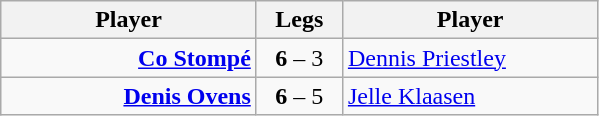<table class=wikitable style="text-align:center">
<tr>
<th width=163>Player</th>
<th width=50>Legs</th>
<th width=163>Player</th>
</tr>
<tr align=left>
<td align=right><strong><a href='#'>Co Stompé</a></strong> </td>
<td align=center><strong>6</strong> – 3</td>
<td> <a href='#'>Dennis Priestley</a></td>
</tr>
<tr align=left>
<td align=right><strong><a href='#'>Denis Ovens</a></strong> </td>
<td align=center><strong>6</strong> – 5</td>
<td> <a href='#'>Jelle Klaasen</a></td>
</tr>
</table>
